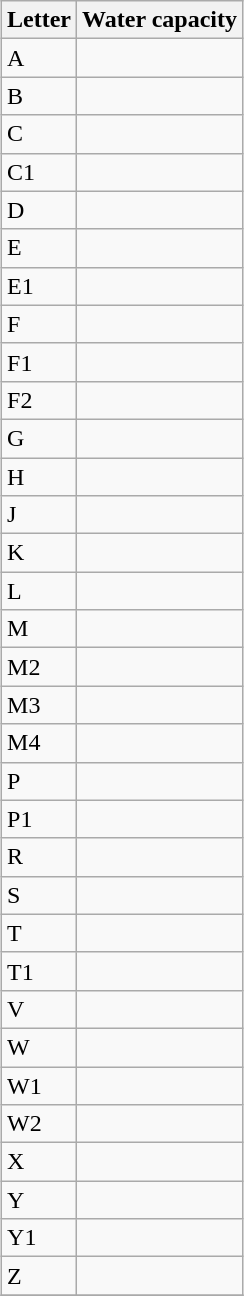<table class="wikitable sortable collapsible collapsed" style="margin:0.5em auto; font-size:100%;">
<tr>
<th>Letter</th>
<th>Water capacity</th>
</tr>
<tr>
<td>A</td>
<td data-sort-value="2220"></td>
</tr>
<tr>
<td>B</td>
<td data-sort-value="2370"></td>
</tr>
<tr>
<td>C</td>
<td data-sort-value="2590"></td>
</tr>
<tr>
<td>C1</td>
<td data-sort-value="2590"></td>
</tr>
<tr>
<td>D</td>
<td data-sort-value="2730"></td>
</tr>
<tr>
<td>E</td>
<td data-sort-value="2800"></td>
</tr>
<tr>
<td>E1</td>
<td data-sort-value="2800"></td>
</tr>
<tr>
<td>F</td>
<td data-sort-value="3000"></td>
</tr>
<tr>
<td>F1</td>
<td data-sort-value="3000"></td>
</tr>
<tr>
<td>F2</td>
<td data-sort-value="3000"></td>
</tr>
<tr>
<td>G</td>
<td data-sort-value="3080"></td>
</tr>
<tr>
<td>H</td>
<td data-sort-value="3225"></td>
</tr>
<tr>
<td>J</td>
<td data-sort-value="3500"></td>
</tr>
<tr>
<td>K</td>
<td data-sort-value="3675"></td>
</tr>
<tr>
<td>L</td>
<td data-sort-value="3900"></td>
</tr>
<tr>
<td>M</td>
<td data-sort-value="4000"></td>
</tr>
<tr>
<td>M2</td>
<td data-sort-value="4000"></td>
</tr>
<tr>
<td>M3</td>
<td data-sort-value="4000"></td>
</tr>
<tr>
<td>M4</td>
<td data-sort-value="4000"></td>
</tr>
<tr>
<td>P</td>
<td data-sort-value="4250"></td>
</tr>
<tr>
<td>P1</td>
<td data-sort-value="4250"></td>
</tr>
<tr>
<td>R</td>
<td data-sort-value="4600"></td>
</tr>
<tr>
<td>S</td>
<td data-sort-value="5000"></td>
</tr>
<tr>
<td>T</td>
<td data-sort-value="5587"></td>
</tr>
<tr>
<td>T1</td>
<td data-sort-value="6000"></td>
</tr>
<tr>
<td>V</td>
<td data-sort-value="7250"></td>
</tr>
<tr>
<td>W</td>
<td data-sort-value="9200"></td>
</tr>
<tr>
<td>W1</td>
<td data-sort-value="10500"></td>
</tr>
<tr>
<td>W2</td>
<td data-sort-value="11200"></td>
</tr>
<tr>
<td>X</td>
<td data-sort-value="6500"></td>
</tr>
<tr>
<td>Y</td>
<td data-sort-value="4500"></td>
</tr>
<tr>
<td>Y1</td>
<td data-sort-value="4200"></td>
</tr>
<tr>
<td>Z</td>
<td data-sort-value="5000"></td>
</tr>
<tr>
</tr>
</table>
